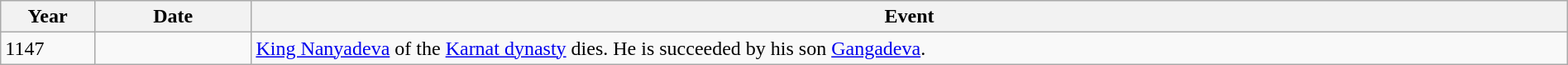<table class="wikitable" width="100%">
<tr>
<th style="width:6%">Year</th>
<th style="width:10%">Date</th>
<th>Event</th>
</tr>
<tr>
<td>1147</td>
<td></td>
<td><a href='#'>King Nanyadeva</a> of the <a href='#'>Karnat dynasty</a> dies. He is succeeded by his son <a href='#'>Gangadeva</a>.</td>
</tr>
</table>
